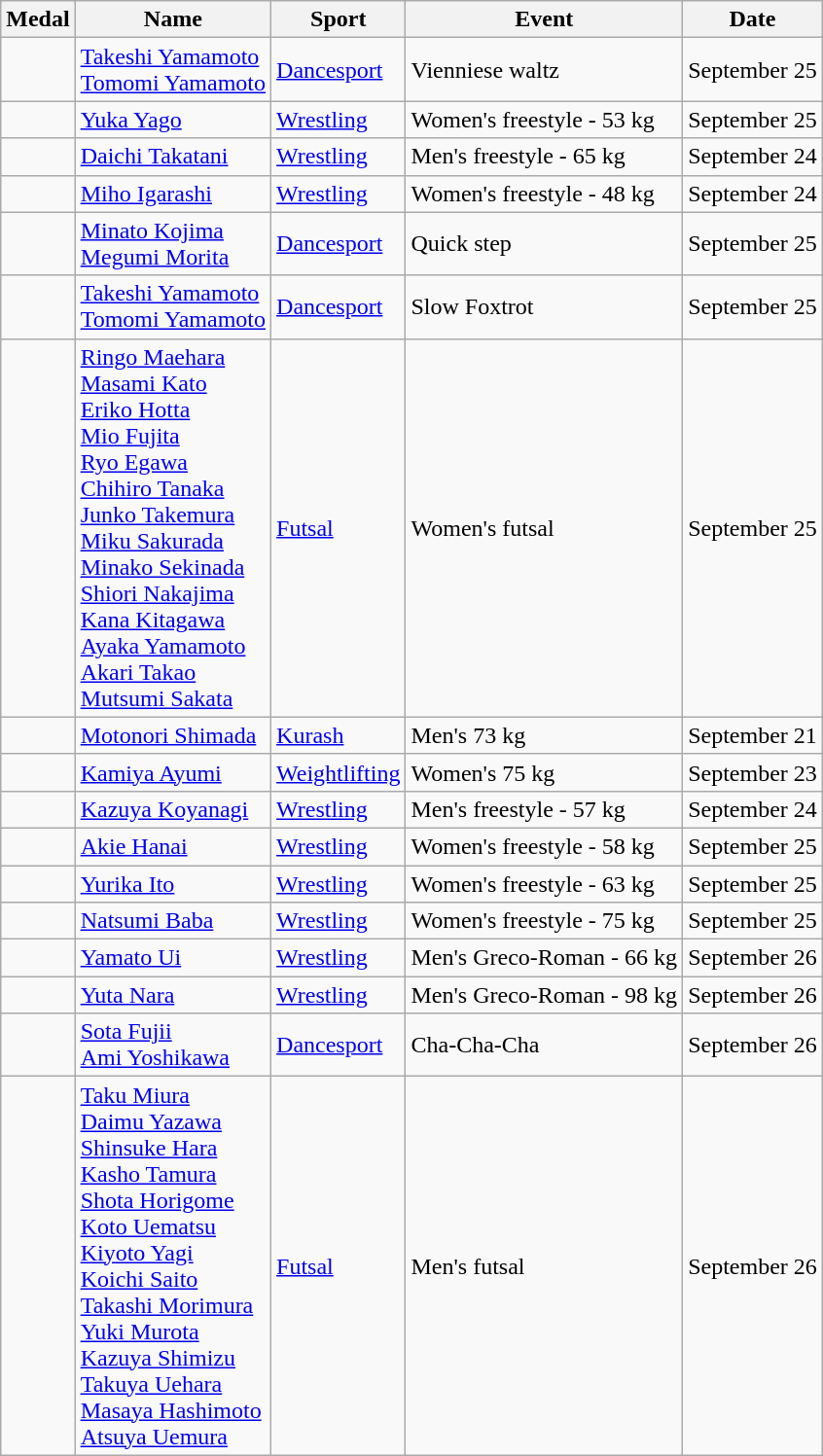<table class="wikitable sortable">
<tr>
<th>Medal</th>
<th>Name</th>
<th>Sport</th>
<th>Event</th>
<th>Date</th>
</tr>
<tr>
<td></td>
<td><a href='#'>Takeshi Yamamoto</a><br><a href='#'>Tomomi Yamamoto</a></td>
<td><a href='#'>Dancesport</a></td>
<td>Vienniese waltz</td>
<td>September 25</td>
</tr>
<tr>
<td></td>
<td><a href='#'>Yuka Yago</a></td>
<td><a href='#'>Wrestling</a></td>
<td>Women's freestyle - 53 kg</td>
<td>September 25</td>
</tr>
<tr>
<td></td>
<td><a href='#'>Daichi Takatani</a></td>
<td><a href='#'>Wrestling</a></td>
<td>Men's freestyle - 65 kg</td>
<td>September 24</td>
</tr>
<tr>
<td></td>
<td><a href='#'>Miho Igarashi</a></td>
<td><a href='#'>Wrestling</a></td>
<td>Women's freestyle - 48 kg</td>
<td>September 24</td>
</tr>
<tr>
<td></td>
<td><a href='#'>Minato Kojima</a><br><a href='#'>Megumi Morita</a></td>
<td><a href='#'>Dancesport</a></td>
<td>Quick step</td>
<td>September 25</td>
</tr>
<tr>
<td></td>
<td><a href='#'>Takeshi Yamamoto</a><br><a href='#'>Tomomi Yamamoto</a></td>
<td><a href='#'>Dancesport</a></td>
<td>Slow Foxtrot</td>
<td>September 25</td>
</tr>
<tr>
<td></td>
<td><a href='#'>Ringo Maehara</a><br><a href='#'>Masami Kato</a><br><a href='#'>Eriko Hotta</a><br><a href='#'>Mio Fujita</a><br><a href='#'>Ryo Egawa</a><br><a href='#'>Chihiro Tanaka</a><br><a href='#'>Junko Takemura</a><br><a href='#'>Miku Sakurada</a><br><a href='#'>Minako Sekinada</a><br><a href='#'>Shiori Nakajima</a><br><a href='#'>Kana Kitagawa</a><br><a href='#'>Ayaka Yamamoto</a><br><a href='#'>Akari Takao</a><br><a href='#'>Mutsumi Sakata</a></td>
<td><a href='#'>Futsal</a></td>
<td>Women's futsal</td>
<td>September 25</td>
</tr>
<tr>
<td></td>
<td><a href='#'>Motonori Shimada</a></td>
<td><a href='#'>Kurash</a></td>
<td>Men's 73 kg</td>
<td>September 21</td>
</tr>
<tr>
<td></td>
<td><a href='#'>Kamiya Ayumi</a></td>
<td><a href='#'>Weightlifting</a></td>
<td>Women's 75 kg</td>
<td>September 23</td>
</tr>
<tr>
<td></td>
<td><a href='#'>Kazuya Koyanagi</a></td>
<td><a href='#'>Wrestling</a></td>
<td>Men's freestyle - 57 kg</td>
<td>September 24</td>
</tr>
<tr>
<td></td>
<td><a href='#'>Akie Hanai</a></td>
<td><a href='#'>Wrestling</a></td>
<td>Women's freestyle - 58 kg</td>
<td>September 25</td>
</tr>
<tr>
<td></td>
<td><a href='#'>Yurika Ito</a></td>
<td><a href='#'>Wrestling</a></td>
<td>Women's freestyle - 63 kg</td>
<td>September 25</td>
</tr>
<tr>
<td></td>
<td><a href='#'>Natsumi Baba</a></td>
<td><a href='#'>Wrestling</a></td>
<td>Women's freestyle - 75 kg</td>
<td>September 25</td>
</tr>
<tr>
<td></td>
<td><a href='#'>Yamato Ui</a></td>
<td><a href='#'>Wrestling</a></td>
<td>Men's Greco-Roman - 66 kg</td>
<td>September 26</td>
</tr>
<tr>
<td></td>
<td><a href='#'>Yuta Nara</a></td>
<td><a href='#'>Wrestling</a></td>
<td>Men's Greco-Roman - 98 kg</td>
<td>September 26</td>
</tr>
<tr>
<td></td>
<td><a href='#'>Sota Fujii</a><br><a href='#'>Ami Yoshikawa</a></td>
<td><a href='#'>Dancesport</a></td>
<td>Cha-Cha-Cha</td>
<td>September 26</td>
</tr>
<tr>
<td></td>
<td><a href='#'>Taku Miura</a><br><a href='#'>Daimu Yazawa</a><br><a href='#'>Shinsuke Hara</a><br><a href='#'>Kasho Tamura</a><br><a href='#'>Shota Horigome</a><br><a href='#'>Koto Uematsu</a><br><a href='#'>Kiyoto Yagi</a><br><a href='#'>Koichi Saito</a><br><a href='#'>Takashi Morimura</a><br><a href='#'>Yuki Murota</a><br><a href='#'>Kazuya Shimizu</a><br><a href='#'>Takuya Uehara</a><br><a href='#'>Masaya Hashimoto</a><br><a href='#'>Atsuya Uemura</a></td>
<td><a href='#'>Futsal</a></td>
<td>Men's futsal</td>
<td>September 26</td>
</tr>
</table>
